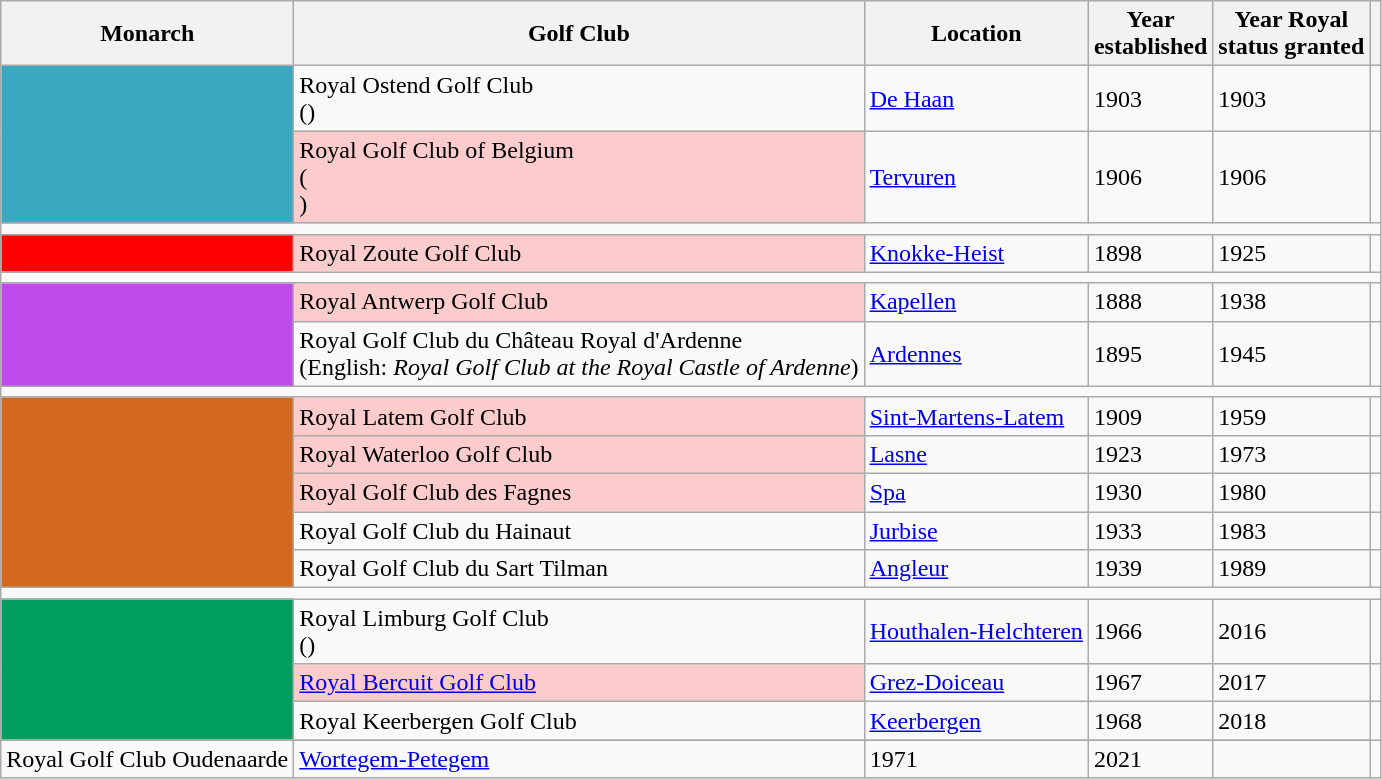<table class="wikitable">
<tr>
<th>Monarch</th>
<th>Golf Club</th>
<th>Location</th>
<th>Year<br>established</th>
<th>Year Royal<br>status granted</th>
<th></th>
</tr>
<tr>
<td rowspan=2 bgcolor="#3AA8C1"></td>
<td>Royal Ostend Golf Club<br>()</td>
<td><a href='#'>De Haan</a></td>
<td>1903</td>
<td>1903</td>
<td></td>
</tr>
<tr>
<td style="background:#fccbcb">Royal Golf Club of Belgium<br>(<br>)</td>
<td><a href='#'>Tervuren</a></td>
<td>1906</td>
<td>1906</td>
<td></td>
</tr>
<tr>
<td colspan=6></td>
</tr>
<tr>
<td bgcolor="#FF0000"></td>
<td style="background:#fccbcb">Royal Zoute Golf Club</td>
<td><a href='#'>Knokke-Heist</a></td>
<td>1898</td>
<td>1925</td>
<td></td>
</tr>
<tr>
<td colspan=6></td>
</tr>
<tr>
<td rowspan=2 bgcolor="#bf4bec"></td>
<td style="background:#fccbcb">Royal Antwerp Golf Club</td>
<td><a href='#'>Kapellen</a></td>
<td>1888</td>
<td>1938</td>
<td></td>
</tr>
<tr>
<td>Royal Golf Club du Château Royal d'Ardenne<br>(English: <em>Royal Golf Club at the Royal Castle of Ardenne</em>)</td>
<td><a href='#'>Ardennes</a></td>
<td>1895</td>
<td>1945</td>
<td></td>
</tr>
<tr>
<td colspan=6></td>
</tr>
<tr>
<td rowspan=5 bgcolor="#D2691E"></td>
<td style="background:#fccbcb">Royal Latem Golf Club</td>
<td><a href='#'>Sint-Martens-Latem</a></td>
<td>1909</td>
<td>1959</td>
<td></td>
</tr>
<tr>
<td style="background:#fccbcb">Royal Waterloo Golf Club</td>
<td><a href='#'>Lasne</a></td>
<td>1923</td>
<td>1973</td>
<td></td>
</tr>
<tr>
<td style="background:#fccbcb">Royal Golf Club des Fagnes</td>
<td><a href='#'>Spa</a></td>
<td>1930</td>
<td>1980</td>
<td></td>
</tr>
<tr>
<td>Royal Golf Club du Hainaut</td>
<td><a href='#'>Jurbise</a></td>
<td>1933</td>
<td>1983</td>
<td></td>
</tr>
<tr>
<td>Royal Golf Club du Sart Tilman</td>
<td><a href='#'>Angleur</a></td>
<td>1939</td>
<td>1989</td>
<td></td>
</tr>
<tr>
<td colspan=6></td>
</tr>
<tr>
<td rowspan = 4 bgcolor="#009E60"></td>
<td>Royal Limburg Golf Club<br>()</td>
<td><a href='#'>Houthalen-Helchteren</a></td>
<td>1966</td>
<td>2016</td>
<td></td>
</tr>
<tr>
<td style="background:#fccbcb"><a href='#'>Royal Bercuit Golf Club</a></td>
<td><a href='#'>Grez-Doiceau</a></td>
<td>1967</td>
<td>2017</td>
<td></td>
</tr>
<tr>
<td>Royal Keerbergen Golf Club</td>
<td><a href='#'>Keerbergen</a></td>
<td>1968</td>
<td>2018</td>
<td></td>
</tr>
<tr>
</tr>
<tr>
<td>Royal Golf Club Oudenaarde</td>
<td><a href='#'>Wortegem-Petegem</a></td>
<td>1971</td>
<td>2021</td>
<td></td>
</tr>
</table>
